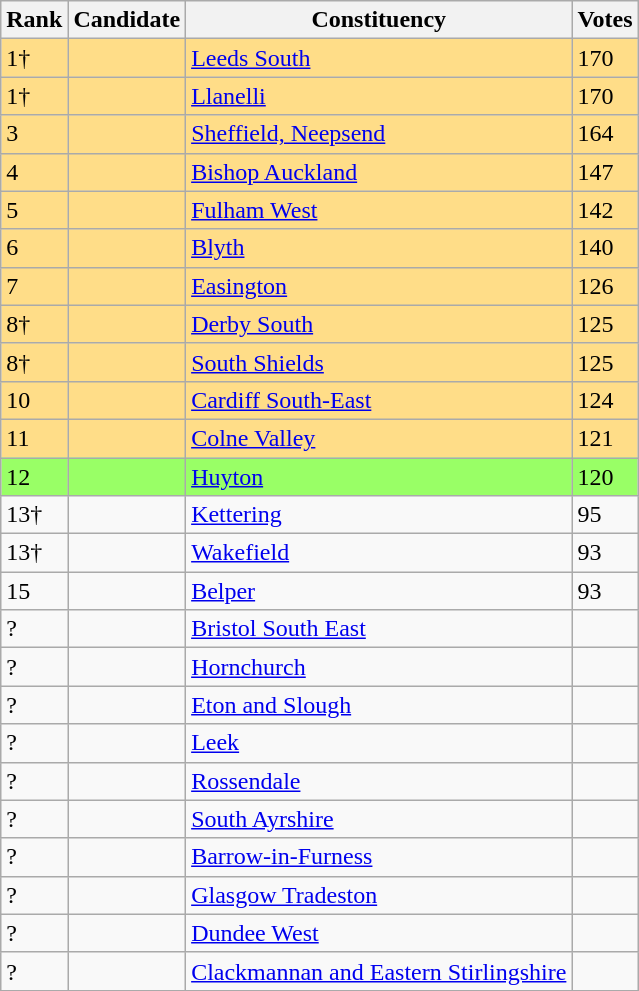<table class="wikitable sortable">
<tr>
<th>Rank<br></th>
<th>Candidate<br></th>
<th>Constituency<br></th>
<th>Votes<br></th>
</tr>
<tr bgcolor=ffdd88>
<td>1†</td>
<td></td>
<td><a href='#'>Leeds South</a></td>
<td>170</td>
</tr>
<tr bgcolor=ffdd88>
<td>1†</td>
<td></td>
<td><a href='#'>Llanelli</a></td>
<td>170</td>
</tr>
<tr bgcolor=ffdd88>
<td>3</td>
<td></td>
<td><a href='#'>Sheffield, Neepsend</a></td>
<td>164</td>
</tr>
<tr bgcolor=ffdd88>
<td>4</td>
<td></td>
<td><a href='#'>Bishop Auckland</a></td>
<td>147</td>
</tr>
<tr bgcolor=ffdd88>
<td>5</td>
<td></td>
<td><a href='#'>Fulham West</a></td>
<td>142</td>
</tr>
<tr bgcolor=ffdd88>
<td>6</td>
<td></td>
<td><a href='#'>Blyth</a></td>
<td>140</td>
</tr>
<tr bgcolor=ffdd88>
<td>7</td>
<td></td>
<td><a href='#'>Easington</a></td>
<td>126</td>
</tr>
<tr bgcolor=ffdd88>
<td>8†</td>
<td></td>
<td><a href='#'>Derby South</a></td>
<td>125</td>
</tr>
<tr bgcolor=ffdd88>
<td>8†</td>
<td></td>
<td><a href='#'>South Shields</a></td>
<td>125</td>
</tr>
<tr bgcolor=ffdd88>
<td>10</td>
<td></td>
<td><a href='#'>Cardiff South-East</a></td>
<td>124</td>
</tr>
<tr bgcolor=ffdd88>
<td>11</td>
<td></td>
<td><a href='#'>Colne Valley</a></td>
<td>121</td>
</tr>
<tr bgcolor=99ff66>
<td>12</td>
<td></td>
<td><a href='#'>Huyton</a></td>
<td>120</td>
</tr>
<tr>
<td>13†</td>
<td></td>
<td><a href='#'>Kettering</a></td>
<td>95</td>
</tr>
<tr>
<td>13†</td>
<td></td>
<td><a href='#'>Wakefield</a></td>
<td>93</td>
</tr>
<tr>
<td>15</td>
<td></td>
<td><a href='#'>Belper</a></td>
<td>93</td>
</tr>
<tr>
<td>?</td>
<td></td>
<td><a href='#'>Bristol South East</a></td>
<td></td>
</tr>
<tr>
<td>?</td>
<td></td>
<td><a href='#'>Hornchurch</a></td>
<td></td>
</tr>
<tr>
<td>?</td>
<td></td>
<td><a href='#'>Eton and Slough</a></td>
<td></td>
</tr>
<tr>
<td>?</td>
<td></td>
<td><a href='#'>Leek</a></td>
<td></td>
</tr>
<tr>
<td>?</td>
<td></td>
<td><a href='#'>Rossendale</a></td>
<td></td>
</tr>
<tr>
<td>?</td>
<td></td>
<td><a href='#'>South Ayrshire</a></td>
<td></td>
</tr>
<tr>
<td>?</td>
<td></td>
<td><a href='#'>Barrow-in-Furness</a></td>
<td></td>
</tr>
<tr>
<td>?</td>
<td></td>
<td><a href='#'>Glasgow Tradeston</a></td>
<td></td>
</tr>
<tr>
<td>?</td>
<td></td>
<td><a href='#'>Dundee West</a></td>
<td></td>
</tr>
<tr>
<td>?</td>
<td></td>
<td><a href='#'>Clackmannan and Eastern Stirlingshire</a></td>
<td></td>
</tr>
</table>
